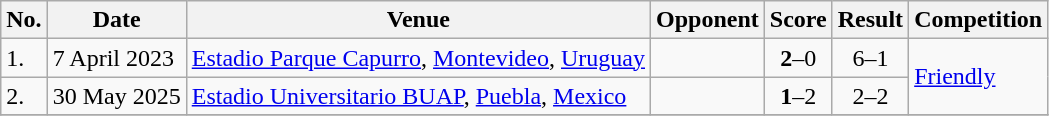<table class="wikitable">
<tr>
<th>No.</th>
<th>Date</th>
<th>Venue</th>
<th>Opponent</th>
<th>Score</th>
<th>Result</th>
<th>Competition</th>
</tr>
<tr>
<td>1.</td>
<td>7 April 2023</td>
<td><a href='#'>Estadio Parque Capurro</a>, <a href='#'>Montevideo</a>, <a href='#'>Uruguay</a></td>
<td></td>
<td align=center><strong>2</strong>–0</td>
<td align=center>6–1</td>
<td rowspan=2><a href='#'>Friendly</a></td>
</tr>
<tr>
<td>2.</td>
<td>30 May 2025</td>
<td><a href='#'>Estadio Universitario BUAP</a>, <a href='#'>Puebla</a>, <a href='#'>Mexico</a></td>
<td></td>
<td align=center><strong>1</strong>–2</td>
<td align=center>2–2</td>
</tr>
<tr>
</tr>
</table>
